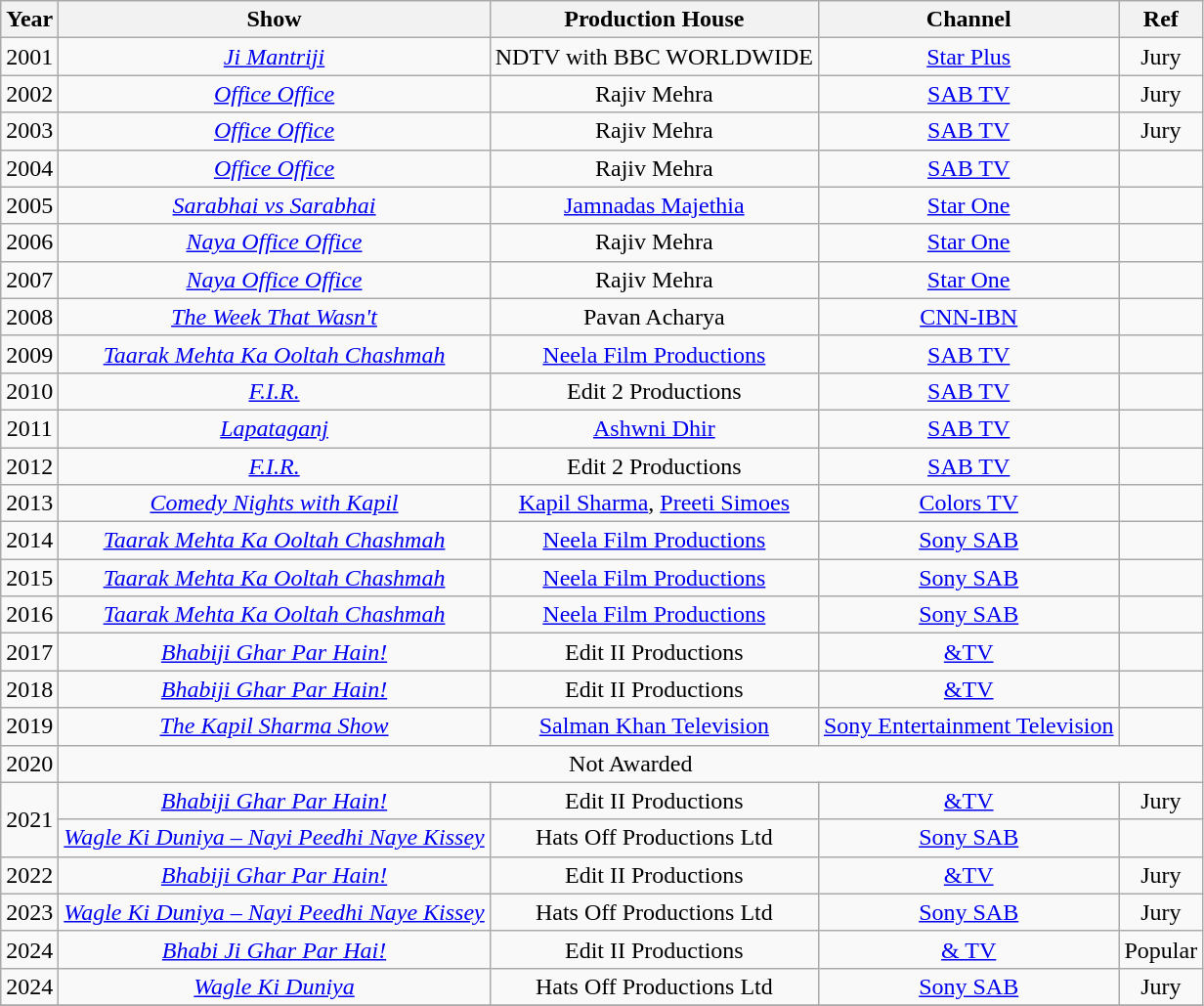<table class="wikitable sortable" style="text-align:center;">
<tr>
<th>Year</th>
<th>Show</th>
<th>Production House</th>
<th>Channel</th>
<th>Ref</th>
</tr>
<tr>
<td>2001</td>
<td><em><a href='#'>Ji Mantriji</a></em></td>
<td>NDTV with BBC WORLDWIDE</td>
<td><a href='#'>Star Plus</a></td>
<td>Jury</td>
</tr>
<tr>
<td>2002</td>
<td><em><a href='#'>Office Office</a></em></td>
<td>Rajiv Mehra</td>
<td><a href='#'>SAB TV</a></td>
<td>Jury</td>
</tr>
<tr>
<td>2003</td>
<td><em><a href='#'>Office Office</a></em></td>
<td>Rajiv Mehra</td>
<td><a href='#'>SAB TV</a></td>
<td>Jury</td>
</tr>
<tr>
<td>2004</td>
<td><em><a href='#'>Office Office</a></em></td>
<td>Rajiv Mehra</td>
<td><a href='#'>SAB TV</a></td>
<td></td>
</tr>
<tr>
<td>2005</td>
<td><em><a href='#'>Sarabhai vs Sarabhai</a></em></td>
<td><a href='#'>Jamnadas Majethia</a></td>
<td><a href='#'>Star One</a></td>
<td></td>
</tr>
<tr>
<td>2006</td>
<td><em><a href='#'>Naya Office Office</a></em></td>
<td>Rajiv Mehra</td>
<td><a href='#'>Star One</a></td>
<td></td>
</tr>
<tr>
<td>2007</td>
<td><em><a href='#'>Naya Office Office</a></em></td>
<td>Rajiv Mehra</td>
<td><a href='#'>Star One</a></td>
<td></td>
</tr>
<tr>
<td>2008</td>
<td><em><a href='#'>The Week That Wasn't</a></em></td>
<td>Pavan Acharya</td>
<td><a href='#'>CNN-IBN</a></td>
<td></td>
</tr>
<tr>
<td>2009</td>
<td><em><a href='#'>Taarak Mehta Ka Ooltah Chashmah</a></em></td>
<td><a href='#'>Neela Film Productions</a></td>
<td><a href='#'>SAB TV</a></td>
<td></td>
</tr>
<tr>
<td>2010</td>
<td><em><a href='#'>F.I.R.</a></em></td>
<td>Edit 2 Productions</td>
<td><a href='#'>SAB TV</a></td>
<td></td>
</tr>
<tr>
<td>2011</td>
<td><em><a href='#'>Lapataganj</a></em></td>
<td><a href='#'>Ashwni Dhir</a></td>
<td><a href='#'>SAB TV</a></td>
<td></td>
</tr>
<tr>
<td>2012</td>
<td><em><a href='#'>F.I.R.</a></em></td>
<td>Edit 2 Productions</td>
<td><a href='#'>SAB TV</a></td>
<td></td>
</tr>
<tr>
<td>2013</td>
<td><em><a href='#'>Comedy Nights with Kapil</a></em></td>
<td><a href='#'>Kapil Sharma</a>, <a href='#'>Preeti Simoes</a></td>
<td><a href='#'>Colors TV</a></td>
<td></td>
</tr>
<tr>
<td>2014</td>
<td><em><a href='#'>Taarak Mehta Ka Ooltah Chashmah</a></em></td>
<td><a href='#'>Neela Film Productions</a></td>
<td><a href='#'>Sony SAB</a></td>
</tr>
<tr>
<td>2015</td>
<td><em><a href='#'>Taarak Mehta Ka Ooltah Chashmah</a></em></td>
<td><a href='#'>Neela Film Productions</a></td>
<td><a href='#'>Sony SAB</a></td>
<td></td>
</tr>
<tr>
<td>2016</td>
<td><em><a href='#'>Taarak Mehta Ka Ooltah Chashmah</a></em></td>
<td><a href='#'>Neela Film Productions</a></td>
<td><a href='#'>Sony SAB</a></td>
<td></td>
</tr>
<tr>
<td>2017</td>
<td><em><a href='#'>Bhabiji Ghar Par Hain!</a></em></td>
<td>Edit II Productions</td>
<td><a href='#'>&TV</a></td>
<td></td>
</tr>
<tr>
<td>2018</td>
<td><em><a href='#'>Bhabiji Ghar Par Hain!</a></em></td>
<td>Edit II Productions</td>
<td><a href='#'>&TV</a></td>
<td></td>
</tr>
<tr>
<td>2019</td>
<td><em><a href='#'>The Kapil Sharma Show</a></em></td>
<td><a href='#'>Salman Khan Television</a></td>
<td><a href='#'>Sony Entertainment Television</a></td>
<td></td>
</tr>
<tr>
<td>2020</td>
<td colspan=4>Not Awarded</td>
</tr>
<tr>
<td rowspan=2>2021</td>
<td><em><a href='#'>Bhabiji Ghar Par Hain!</a></em></td>
<td>Edit II Productions</td>
<td><a href='#'>&TV</a></td>
<td>Jury</td>
</tr>
<tr>
<td><em><a href='#'>Wagle Ki Duniya – Nayi Peedhi Naye Kissey</a></em></td>
<td>Hats Off Productions Ltd</td>
<td><a href='#'>Sony SAB</a></td>
<td></td>
</tr>
<tr>
<td>2022</td>
<td><em><a href='#'>Bhabiji Ghar Par Hain!</a></em></td>
<td>Edit II Productions</td>
<td><a href='#'>&TV</a></td>
<td>Jury</td>
</tr>
<tr>
<td>2023</td>
<td><em><a href='#'>Wagle Ki Duniya – Nayi Peedhi Naye Kissey</a></em></td>
<td>Hats Off Productions Ltd</td>
<td><a href='#'>Sony SAB</a></td>
<td>Jury</td>
</tr>
<tr>
<td>2024</td>
<td><em><a href='#'>Bhabi Ji Ghar Par Hai!</a></em></td>
<td>Edit II Productions</td>
<td><a href='#'>& TV</a></td>
<td>Popular</td>
</tr>
<tr>
<td>2024</td>
<td><em><a href='#'>Wagle Ki Duniya</a></em></td>
<td>Hats Off Productions Ltd</td>
<td><a href='#'>Sony SAB</a></td>
<td>Jury</td>
</tr>
<tr>
</tr>
</table>
